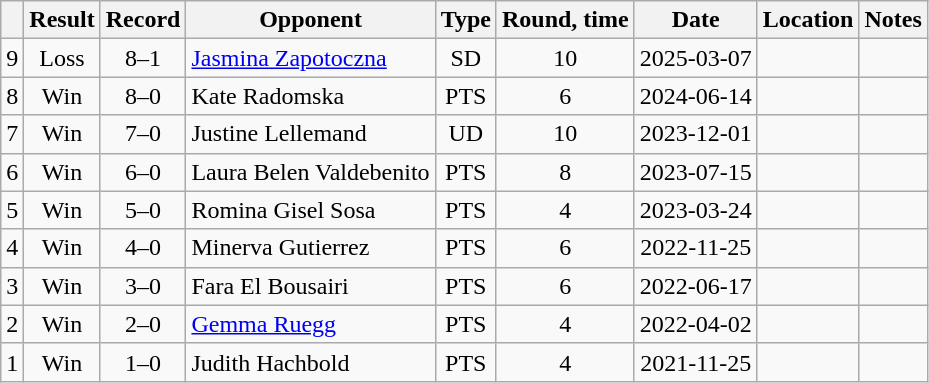<table class=wikitable style=text-align:center>
<tr>
<th></th>
<th>Result</th>
<th>Record</th>
<th>Opponent</th>
<th>Type</th>
<th>Round, time</th>
<th>Date</th>
<th>Location</th>
<th>Notes</th>
</tr>
<tr>
<td>9</td>
<td>Loss</td>
<td>8–1</td>
<td align=left><a href='#'>Jasmina Zapotoczna</a></td>
<td>SD</td>
<td>10</td>
<td>2025-03-07</td>
<td align=left></td>
<td align=left></td>
</tr>
<tr>
<td>8</td>
<td>Win</td>
<td>8–0</td>
<td align=left>Kate Radomska</td>
<td>PTS</td>
<td>6</td>
<td>2024-06-14</td>
<td align=left></td>
<td align=left></td>
</tr>
<tr>
<td>7</td>
<td>Win</td>
<td>7–0</td>
<td align=left>Justine Lellemand</td>
<td>UD</td>
<td>10</td>
<td>2023-12-01</td>
<td align=left></td>
<td align=left></td>
</tr>
<tr>
<td>6</td>
<td>Win</td>
<td>6–0</td>
<td align=left>Laura Belen Valdebenito</td>
<td>PTS</td>
<td>8</td>
<td>2023-07-15</td>
<td align=left></td>
<td align=left></td>
</tr>
<tr>
<td>5</td>
<td>Win</td>
<td>5–0</td>
<td align=left>Romina Gisel Sosa</td>
<td>PTS</td>
<td>4</td>
<td>2023-03-24</td>
<td align=left></td>
<td align=left></td>
</tr>
<tr>
<td>4</td>
<td>Win</td>
<td>4–0</td>
<td align=left>Minerva Gutierrez</td>
<td>PTS</td>
<td>6</td>
<td>2022-11-25</td>
<td align=left></td>
<td align=left></td>
</tr>
<tr>
<td>3</td>
<td>Win</td>
<td>3–0</td>
<td align=left>Fara El Bousairi</td>
<td>PTS</td>
<td>6</td>
<td>2022-06-17</td>
<td align=left></td>
<td align=left></td>
</tr>
<tr>
<td>2</td>
<td>Win</td>
<td>2–0</td>
<td align=left><a href='#'>Gemma Ruegg</a></td>
<td>PTS</td>
<td>4</td>
<td>2022-04-02</td>
<td align=left></td>
<td align=left></td>
</tr>
<tr>
<td>1</td>
<td>Win</td>
<td>1–0</td>
<td align=left>Judith Hachbold</td>
<td>PTS</td>
<td>4</td>
<td>2021-11-25</td>
<td align=left></td>
<td align=left></td>
</tr>
</table>
